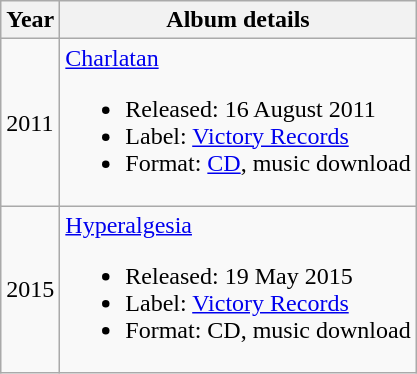<table class="wikitable">
<tr>
<th>Year</th>
<th>Album details</th>
</tr>
<tr>
<td>2011</td>
<td><a href='#'>Charlatan</a><br><ul><li>Released: 16 August 2011</li><li>Label: <a href='#'>Victory Records</a></li><li>Format: <a href='#'>CD</a>, music download</li></ul></td>
</tr>
<tr>
<td>2015</td>
<td><a href='#'>Hyperalgesia</a><br><ul><li>Released: 19 May 2015</li><li>Label: <a href='#'>Victory Records</a></li><li>Format: CD, music download</li></ul></td>
</tr>
</table>
